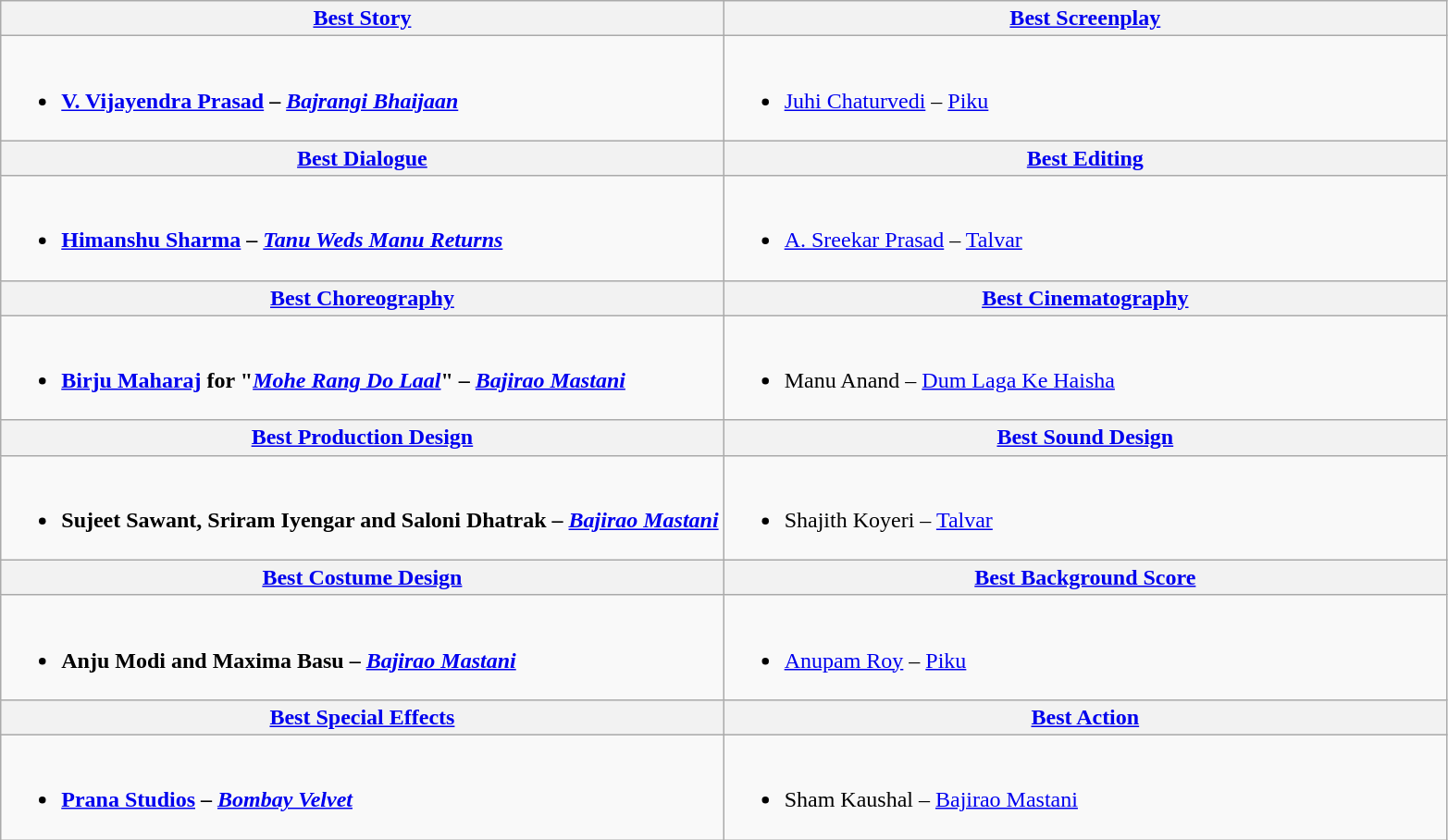<table class="wikitable">
<tr>
<th style="vertical-align:top; width:50%;"><a href='#'>Best Story</a></th>
<th style="vertical-align:top; width:50%;"><a href='#'>Best Screenplay</a></th>
</tr>
<tr>
<td><br><ul><li><strong><a href='#'>V. Vijayendra Prasad</a> – <em><a href='#'>Bajrangi Bhaijaan</a><strong><em></li></ul></td>
<td><br><ul><li></strong><a href='#'>Juhi Chaturvedi</a> – </em><a href='#'>Piku</a></em></strong></li></ul></td>
</tr>
<tr>
<th><a href='#'>Best Dialogue</a></th>
<th><a href='#'>Best Editing</a></th>
</tr>
<tr>
<td><br><ul><li><strong><a href='#'>Himanshu Sharma</a> – <em><a href='#'>Tanu Weds Manu Returns</a><strong><em></li></ul></td>
<td><br><ul><li></strong><a href='#'>A. Sreekar Prasad</a> – </em><a href='#'>Talvar</a></em></strong></li></ul></td>
</tr>
<tr>
<th><a href='#'>Best Choreography</a></th>
<th><a href='#'>Best Cinematography</a></th>
</tr>
<tr>
<td><br><ul><li><strong><a href='#'>Birju Maharaj</a> for "<em><a href='#'>Mohe Rang Do Laal</a></em>" – <em><a href='#'>Bajirao Mastani</a><strong><em></li></ul></td>
<td><br><ul><li></strong>Manu Anand – </em><a href='#'>Dum Laga Ke Haisha</a></em></strong></li></ul></td>
</tr>
<tr>
<th><a href='#'>Best Production Design</a></th>
<th><a href='#'>Best Sound Design</a></th>
</tr>
<tr>
<td><br><ul><li><strong>Sujeet Sawant, Sriram Iyengar and Saloni Dhatrak – <em><a href='#'>Bajirao Mastani</a><strong><em></li></ul></td>
<td><br><ul><li></strong>Shajith Koyeri – </em><a href='#'>Talvar</a></em></strong></li></ul></td>
</tr>
<tr>
<th><a href='#'>Best Costume Design</a></th>
<th><a href='#'>Best Background Score</a></th>
</tr>
<tr>
<td><br><ul><li><strong>Anju Modi and Maxima Basu – <em><a href='#'>Bajirao Mastani</a><strong><em></li></ul></td>
<td><br><ul><li></strong><a href='#'>Anupam Roy</a> – </em><a href='#'>Piku</a></em></strong></li></ul></td>
</tr>
<tr>
<th><a href='#'>Best Special Effects</a></th>
<th><a href='#'>Best Action</a></th>
</tr>
<tr>
<td><br><ul><li><strong><a href='#'>Prana Studios</a> – <em><a href='#'>Bombay Velvet</a><strong><em></li></ul></td>
<td><br><ul><li></strong>Sham Kaushal – </em><a href='#'>Bajirao Mastani</a></em></strong></li></ul></td>
</tr>
</table>
